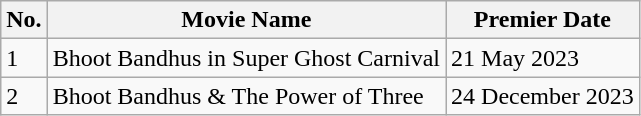<table class="wikitable">
<tr>
<th>No.</th>
<th>Movie Name</th>
<th>Premier Date</th>
</tr>
<tr>
<td>1</td>
<td>Bhoot Bandhus in Super Ghost Carnival</td>
<td>21 May 2023</td>
</tr>
<tr>
<td>2</td>
<td>Bhoot Bandhus & The Power of Three</td>
<td>24 December 2023</td>
</tr>
</table>
